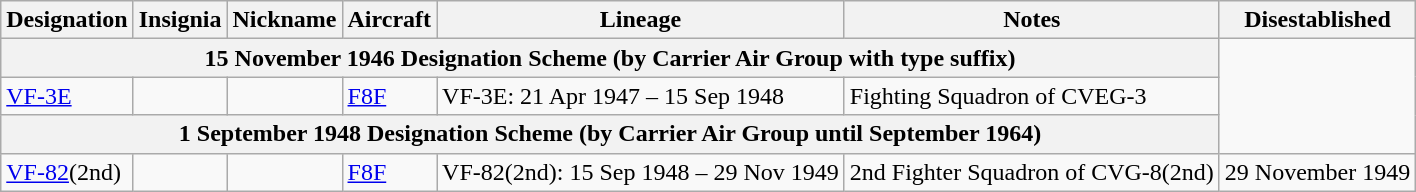<table class="wikitable">
<tr>
<th>Designation</th>
<th>Insignia</th>
<th>Nickname</th>
<th>Aircraft</th>
<th>Lineage</th>
<th>Notes</th>
<th>Disestablished</th>
</tr>
<tr>
<th colspan=6>15 November 1946 Designation Scheme (by Carrier Air Group with type suffix)</th>
</tr>
<tr>
<td><a href='#'>VF-3E</a></td>
<td></td>
<td></td>
<td><a href='#'>F8F</a></td>
<td>VF-3E: 21 Apr 1947 – 15 Sep 1948</td>
<td>Fighting Squadron of CVEG-3</td>
</tr>
<tr>
<th colspan=6>1 September 1948 Designation Scheme (by Carrier Air Group until September 1964)</th>
</tr>
<tr>
<td><a href='#'>VF-82</a>(2nd)</td>
<td></td>
<td></td>
<td><a href='#'>F8F</a></td>
<td style="white-space: nowrap;">VF-82(2nd): 15 Sep 1948 – 29 Nov 1949</td>
<td>2nd Fighter Squadron of CVG-8(2nd)</td>
<td>29 November 1949</td>
</tr>
</table>
